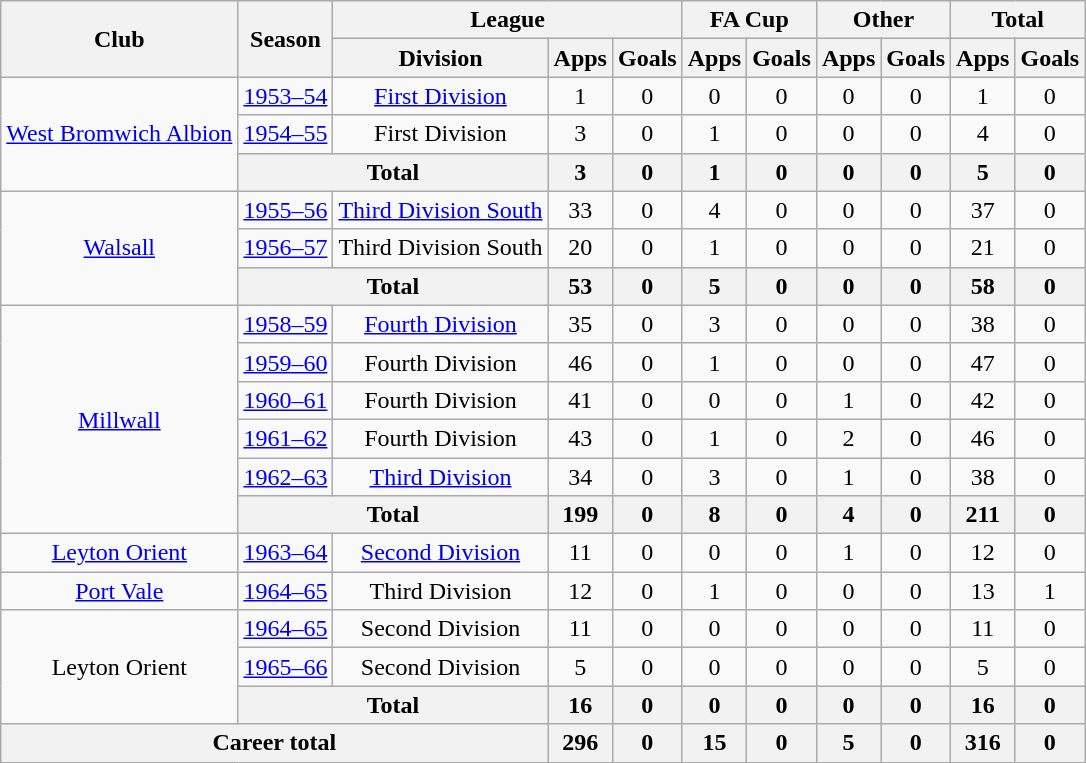<table class="wikitable" style="text-align: center;">
<tr>
<th rowspan="2">Club</th>
<th rowspan="2">Season</th>
<th colspan="3">League</th>
<th colspan="2">FA Cup</th>
<th colspan="2">Other</th>
<th colspan="2">Total</th>
</tr>
<tr>
<th>Division</th>
<th>Apps</th>
<th>Goals</th>
<th>Apps</th>
<th>Goals</th>
<th>Apps</th>
<th>Goals</th>
<th>Apps</th>
<th>Goals</th>
</tr>
<tr>
<td rowspan="3"><a href='#'>West Bromwich Albion</a></td>
<td><a href='#'>1953–54</a></td>
<td><a href='#'>First Division</a></td>
<td>1</td>
<td>0</td>
<td>0</td>
<td>0</td>
<td>0</td>
<td>0</td>
<td>1</td>
<td>0</td>
</tr>
<tr>
<td><a href='#'>1954–55</a></td>
<td>First Division</td>
<td>3</td>
<td>0</td>
<td>1</td>
<td>0</td>
<td>0</td>
<td>0</td>
<td>4</td>
<td>0</td>
</tr>
<tr>
<th colspan="2">Total</th>
<th>3</th>
<th>0</th>
<th>1</th>
<th>0</th>
<th>0</th>
<th>0</th>
<th>5</th>
<th>0</th>
</tr>
<tr>
<td rowspan="3"><a href='#'>Walsall</a></td>
<td><a href='#'>1955–56</a></td>
<td><a href='#'>Third Division South</a></td>
<td>33</td>
<td>0</td>
<td>4</td>
<td>0</td>
<td>0</td>
<td>0</td>
<td>37</td>
<td>0</td>
</tr>
<tr>
<td><a href='#'>1956–57</a></td>
<td>Third Division South</td>
<td>20</td>
<td>0</td>
<td>1</td>
<td>0</td>
<td>0</td>
<td>0</td>
<td>21</td>
<td>0</td>
</tr>
<tr>
<th colspan="2">Total</th>
<th>53</th>
<th>0</th>
<th>5</th>
<th>0</th>
<th>0</th>
<th>0</th>
<th>58</th>
<th>0</th>
</tr>
<tr>
<td rowspan="6"><a href='#'>Millwall</a></td>
<td><a href='#'>1958–59</a></td>
<td><a href='#'>Fourth Division</a></td>
<td>35</td>
<td>0</td>
<td>3</td>
<td>0</td>
<td>0</td>
<td>0</td>
<td>38</td>
<td>0</td>
</tr>
<tr>
<td><a href='#'>1959–60</a></td>
<td>Fourth Division</td>
<td>46</td>
<td>0</td>
<td>1</td>
<td>0</td>
<td>0</td>
<td>0</td>
<td>47</td>
<td>0</td>
</tr>
<tr>
<td><a href='#'>1960–61</a></td>
<td>Fourth Division</td>
<td>41</td>
<td>0</td>
<td>0</td>
<td>0</td>
<td>1</td>
<td>0</td>
<td>42</td>
<td>0</td>
</tr>
<tr>
<td><a href='#'>1961–62</a></td>
<td>Fourth Division</td>
<td>43</td>
<td>0</td>
<td>1</td>
<td>0</td>
<td>2</td>
<td>0</td>
<td>46</td>
<td>0</td>
</tr>
<tr>
<td><a href='#'>1962–63</a></td>
<td><a href='#'>Third Division</a></td>
<td>34</td>
<td>0</td>
<td>3</td>
<td>0</td>
<td>1</td>
<td>0</td>
<td>38</td>
<td>0</td>
</tr>
<tr>
<th colspan="2">Total</th>
<th>199</th>
<th>0</th>
<th>8</th>
<th>0</th>
<th>4</th>
<th>0</th>
<th>211</th>
<th>0</th>
</tr>
<tr>
<td><a href='#'>Leyton Orient</a></td>
<td><a href='#'>1963–64</a></td>
<td><a href='#'>Second Division</a></td>
<td>11</td>
<td>0</td>
<td>0</td>
<td>0</td>
<td>1</td>
<td>0</td>
<td>12</td>
<td>0</td>
</tr>
<tr>
<td><a href='#'>Port Vale</a></td>
<td><a href='#'>1964–65</a></td>
<td>Third Division</td>
<td>12</td>
<td>0</td>
<td>1</td>
<td>0</td>
<td>0</td>
<td>0</td>
<td>13</td>
<td>1</td>
</tr>
<tr>
<td rowspan="3">Leyton Orient</td>
<td><a href='#'>1964–65</a></td>
<td>Second Division</td>
<td>11</td>
<td>0</td>
<td>0</td>
<td>0</td>
<td>0</td>
<td>0</td>
<td>11</td>
<td>0</td>
</tr>
<tr>
<td><a href='#'>1965–66</a></td>
<td>Second Division</td>
<td>5</td>
<td>0</td>
<td>0</td>
<td>0</td>
<td>0</td>
<td>0</td>
<td>5</td>
<td>0</td>
</tr>
<tr>
<th colspan="2">Total</th>
<th>16</th>
<th>0</th>
<th>0</th>
<th>0</th>
<th>0</th>
<th>0</th>
<th>16</th>
<th>0</th>
</tr>
<tr>
<th colspan="3">Career total</th>
<th>296</th>
<th>0</th>
<th>15</th>
<th>0</th>
<th>5</th>
<th>0</th>
<th>316</th>
<th>0</th>
</tr>
</table>
